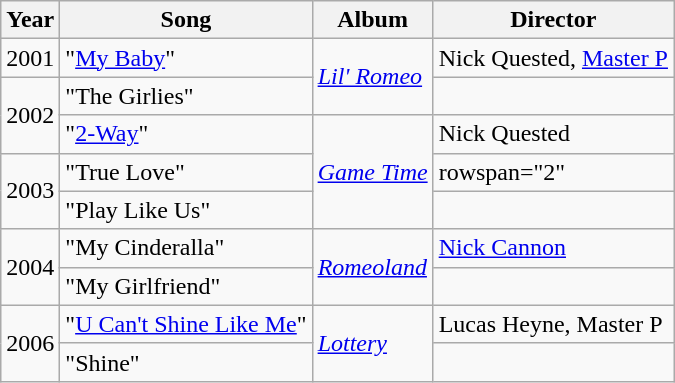<table class="wikitable">
<tr>
<th>Year</th>
<th>Song</th>
<th>Album</th>
<th>Director</th>
</tr>
<tr>
<td>2001</td>
<td>"<a href='#'>My Baby</a>"</td>
<td rowspan="2"><em><a href='#'>Lil' Romeo</a></em></td>
<td>Nick Quested, <a href='#'>Master P</a></td>
</tr>
<tr>
<td rowspan="2">2002</td>
<td>"The Girlies"</td>
<td></td>
</tr>
<tr>
<td>"<a href='#'>2-Way</a>"</td>
<td rowspan="3"><em><a href='#'>Game Time</a></em></td>
<td>Nick Quested</td>
</tr>
<tr>
<td rowspan="2">2003</td>
<td>"True Love"</td>
<td>rowspan="2" </td>
</tr>
<tr>
<td>"Play Like Us"</td>
</tr>
<tr>
<td rowspan="2">2004</td>
<td>"My Cinderalla"</td>
<td rowspan="2"><em><a href='#'>Romeoland</a></em></td>
<td><a href='#'>Nick Cannon</a></td>
</tr>
<tr>
<td>"My Girlfriend"</td>
<td></td>
</tr>
<tr>
<td rowspan="2">2006</td>
<td>"<a href='#'>U Can't Shine Like Me</a>"</td>
<td rowspan="2"><em><a href='#'>Lottery</a></em></td>
<td>Lucas Heyne, Master P</td>
</tr>
<tr>
<td>"Shine"</td>
<td></td>
</tr>
</table>
